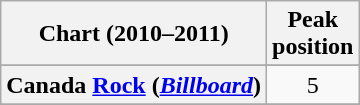<table class="wikitable sortable plainrowheaders" style="text-align:center">
<tr>
<th scope="col">Chart (2010–2011)</th>
<th scope="col">Peak<br>position</th>
</tr>
<tr>
</tr>
<tr>
<th scope="row">Canada <a href='#'>Rock</a> (<em><a href='#'>Billboard</a></em>)</th>
<td>5</td>
</tr>
<tr>
</tr>
<tr>
</tr>
</table>
